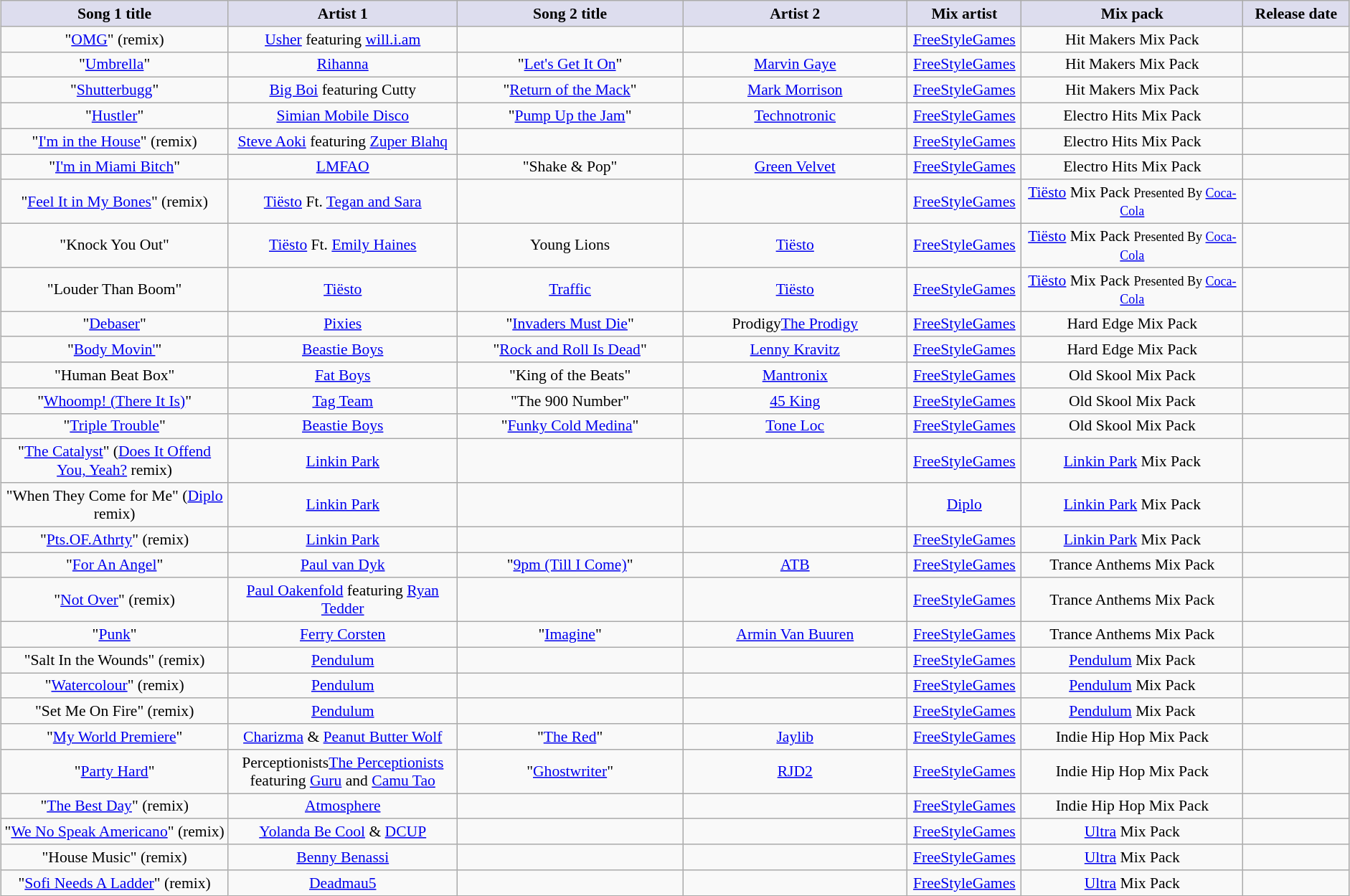<table class="wikitable sortable" style="font-size:90%; text-align:center; margin: 5px;">
<tr>
<th style="background:#dde; width:225px;">Song 1 title</th>
<th style="background:#dde; width:225px;">Artist 1</th>
<th style="background:#dde; width:225px;">Song 2 title</th>
<th style="background:#dde; width:225px;">Artist 2</th>
<th style="background:#dde; width:100px;">Mix artist</th>
<th style="background:#dde; width:225px;">Mix pack</th>
<th style="background:#dde; width:100px;">Release date</th>
</tr>
<tr>
<td>"<a href='#'>OMG</a>" (remix)</td>
<td><a href='#'>Usher</a> featuring <a href='#'>will.i.am</a></td>
<td></td>
<td></td>
<td><a href='#'>FreeStyleGames</a></td>
<td>Hit Makers Mix Pack</td>
<td></td>
</tr>
<tr>
<td>"<a href='#'>Umbrella</a>"</td>
<td><a href='#'>Rihanna</a></td>
<td>"<a href='#'>Let's Get It On</a>"</td>
<td><a href='#'>Marvin Gaye</a></td>
<td><a href='#'>FreeStyleGames</a></td>
<td>Hit Makers Mix Pack</td>
<td></td>
</tr>
<tr>
<td>"<a href='#'>Shutterbugg</a>"</td>
<td><a href='#'>Big Boi</a> featuring Cutty</td>
<td>"<a href='#'>Return of the Mack</a>"</td>
<td><a href='#'>Mark Morrison</a></td>
<td><a href='#'>FreeStyleGames</a></td>
<td>Hit Makers Mix Pack</td>
<td></td>
</tr>
<tr>
<td>"<a href='#'>Hustler</a>"</td>
<td><a href='#'>Simian Mobile Disco</a></td>
<td>"<a href='#'>Pump Up the Jam</a>"</td>
<td><a href='#'>Technotronic</a></td>
<td><a href='#'>FreeStyleGames</a></td>
<td>Electro Hits Mix Pack</td>
<td></td>
</tr>
<tr>
<td>"<a href='#'>I'm in the House</a>" (remix)</td>
<td><a href='#'>Steve Aoki</a> featuring <a href='#'>Zuper Blahq</a></td>
<td></td>
<td></td>
<td><a href='#'>FreeStyleGames</a></td>
<td>Electro Hits Mix Pack</td>
<td></td>
</tr>
<tr>
<td>"<a href='#'>I'm in Miami Bitch</a>"</td>
<td><a href='#'>LMFAO</a></td>
<td>"Shake & Pop"</td>
<td><a href='#'>Green Velvet</a></td>
<td><a href='#'>FreeStyleGames</a></td>
<td>Electro Hits Mix Pack</td>
<td></td>
</tr>
<tr>
<td>"<a href='#'>Feel It in My Bones</a>" (remix)</td>
<td><a href='#'>Tiësto</a> Ft. <a href='#'>Tegan and Sara</a></td>
<td></td>
<td></td>
<td><a href='#'>FreeStyleGames</a></td>
<td><a href='#'>Tiësto</a> Mix Pack <small> Presented By <a href='#'>Coca-Cola</a> </small></td>
<td></td>
</tr>
<tr>
<td>"Knock You Out"</td>
<td><a href='#'>Tiësto</a> Ft. <a href='#'>Emily Haines</a></td>
<td>Young Lions</td>
<td><a href='#'>Tiësto</a></td>
<td><a href='#'>FreeStyleGames</a></td>
<td><a href='#'>Tiësto</a> Mix Pack <small> Presented By <a href='#'>Coca-Cola</a> </small></td>
<td></td>
</tr>
<tr>
<td>"Louder Than Boom"</td>
<td><a href='#'>Tiësto</a></td>
<td><a href='#'>Traffic</a></td>
<td><a href='#'>Tiësto</a></td>
<td><a href='#'>FreeStyleGames</a></td>
<td><a href='#'>Tiësto</a> Mix Pack <small> Presented By <a href='#'>Coca-Cola</a> </small></td>
<td></td>
</tr>
<tr>
<td>"<a href='#'>Debaser</a>"</td>
<td><a href='#'>Pixies</a></td>
<td>"<a href='#'>Invaders Must Die</a>"</td>
<td><span>Prodigy</span><a href='#'>The Prodigy</a></td>
<td><a href='#'>FreeStyleGames</a></td>
<td>Hard Edge Mix Pack</td>
<td></td>
</tr>
<tr>
<td>"<a href='#'>Body Movin'</a>"</td>
<td><a href='#'>Beastie Boys</a></td>
<td>"<a href='#'>Rock and Roll Is Dead</a>"</td>
<td><a href='#'>Lenny Kravitz</a></td>
<td><a href='#'>FreeStyleGames</a></td>
<td>Hard Edge Mix Pack</td>
<td></td>
</tr>
<tr>
<td>"Human Beat Box"</td>
<td><a href='#'>Fat Boys</a></td>
<td>"King of the Beats"</td>
<td><a href='#'>Mantronix</a></td>
<td><a href='#'>FreeStyleGames</a></td>
<td>Old Skool Mix Pack</td>
<td></td>
</tr>
<tr>
<td>"<a href='#'>Whoomp! (There It Is)</a>"</td>
<td><a href='#'>Tag Team</a></td>
<td>"The 900 Number"</td>
<td><a href='#'>45 King</a></td>
<td><a href='#'>FreeStyleGames</a></td>
<td>Old Skool Mix Pack</td>
<td></td>
</tr>
<tr>
<td>"<a href='#'>Triple Trouble</a>"</td>
<td><a href='#'>Beastie Boys</a></td>
<td>"<a href='#'>Funky Cold Medina</a>"</td>
<td><a href='#'>Tone Loc</a></td>
<td><a href='#'>FreeStyleGames</a></td>
<td>Old Skool Mix Pack</td>
<td></td>
</tr>
<tr>
<td>"<a href='#'>The Catalyst</a>" (<a href='#'>Does It Offend You, Yeah?</a> remix)</td>
<td><a href='#'>Linkin Park</a></td>
<td></td>
<td></td>
<td><a href='#'>FreeStyleGames</a></td>
<td><a href='#'>Linkin Park</a> Mix Pack</td>
<td></td>
</tr>
<tr>
<td>"When They Come for Me" (<a href='#'>Diplo</a> remix)</td>
<td><a href='#'>Linkin Park</a></td>
<td></td>
<td></td>
<td><a href='#'>Diplo</a></td>
<td><a href='#'>Linkin Park</a> Mix Pack</td>
<td></td>
</tr>
<tr>
<td>"<a href='#'>Pts.OF.Athrty</a>" (remix)</td>
<td><a href='#'>Linkin Park</a></td>
<td></td>
<td></td>
<td><a href='#'>FreeStyleGames</a></td>
<td><a href='#'>Linkin Park</a> Mix Pack</td>
<td></td>
</tr>
<tr>
<td>"<a href='#'>For An Angel</a>"</td>
<td><a href='#'>Paul van Dyk</a></td>
<td>"<a href='#'>9pm (Till I Come)</a>"</td>
<td><a href='#'>ATB</a></td>
<td><a href='#'>FreeStyleGames</a></td>
<td>Trance Anthems Mix Pack</td>
<td></td>
</tr>
<tr>
<td>"<a href='#'>Not Over</a>" (remix)</td>
<td><a href='#'>Paul Oakenfold</a> featuring <a href='#'>Ryan Tedder</a></td>
<td></td>
<td></td>
<td><a href='#'>FreeStyleGames</a></td>
<td>Trance Anthems Mix Pack</td>
<td></td>
</tr>
<tr>
<td>"<a href='#'>Punk</a>"</td>
<td><a href='#'>Ferry Corsten</a></td>
<td>"<a href='#'>Imagine</a>"</td>
<td><a href='#'>Armin Van Buuren</a></td>
<td><a href='#'>FreeStyleGames</a></td>
<td>Trance Anthems Mix Pack</td>
<td></td>
</tr>
<tr>
<td>"Salt In the Wounds" (remix)</td>
<td><a href='#'>Pendulum</a></td>
<td></td>
<td></td>
<td><a href='#'>FreeStyleGames</a></td>
<td><a href='#'>Pendulum</a> Mix Pack</td>
<td></td>
</tr>
<tr>
<td>"<a href='#'>Watercolour</a>" (remix)</td>
<td><a href='#'>Pendulum</a></td>
<td></td>
<td></td>
<td><a href='#'>FreeStyleGames</a></td>
<td><a href='#'>Pendulum</a> Mix Pack</td>
<td></td>
</tr>
<tr>
<td>"Set Me On Fire" (remix)</td>
<td><a href='#'>Pendulum</a></td>
<td></td>
<td></td>
<td><a href='#'>FreeStyleGames</a></td>
<td><a href='#'>Pendulum</a> Mix Pack</td>
<td></td>
</tr>
<tr>
<td>"<a href='#'>My World Premiere</a>"</td>
<td><a href='#'>Charizma</a> & <a href='#'>Peanut Butter Wolf</a></td>
<td>"<a href='#'>The Red</a>"</td>
<td><a href='#'>Jaylib</a></td>
<td><a href='#'>FreeStyleGames</a></td>
<td>Indie Hip Hop Mix Pack</td>
<td></td>
</tr>
<tr>
<td>"<a href='#'>Party Hard</a>"</td>
<td><span>Perceptionists</span><a href='#'>The Perceptionists</a> featuring <a href='#'>Guru</a> and <a href='#'>Camu Tao</a></td>
<td>"<a href='#'>Ghostwriter</a>"</td>
<td><a href='#'>RJD2</a></td>
<td><a href='#'>FreeStyleGames</a></td>
<td>Indie Hip Hop Mix Pack</td>
<td></td>
</tr>
<tr>
<td>"<a href='#'>The Best Day</a>" (remix)</td>
<td><a href='#'>Atmosphere</a></td>
<td></td>
<td></td>
<td><a href='#'>FreeStyleGames</a></td>
<td>Indie Hip Hop Mix Pack</td>
<td></td>
</tr>
<tr>
<td>"<a href='#'>We No Speak Americano</a>" (remix)</td>
<td><a href='#'>Yolanda Be Cool</a> & <a href='#'>DCUP</a></td>
<td></td>
<td></td>
<td><a href='#'>FreeStyleGames</a></td>
<td><a href='#'>Ultra</a> Mix Pack</td>
<td></td>
</tr>
<tr>
<td>"House Music" (remix)</td>
<td><a href='#'>Benny Benassi</a></td>
<td></td>
<td></td>
<td><a href='#'>FreeStyleGames</a></td>
<td><a href='#'>Ultra</a> Mix Pack</td>
<td></td>
</tr>
<tr>
<td>"<a href='#'>Sofi Needs A Ladder</a>" (remix)</td>
<td><a href='#'>Deadmau5</a></td>
<td></td>
<td></td>
<td><a href='#'>FreeStyleGames</a></td>
<td><a href='#'>Ultra</a> Mix Pack</td>
<td></td>
</tr>
</table>
